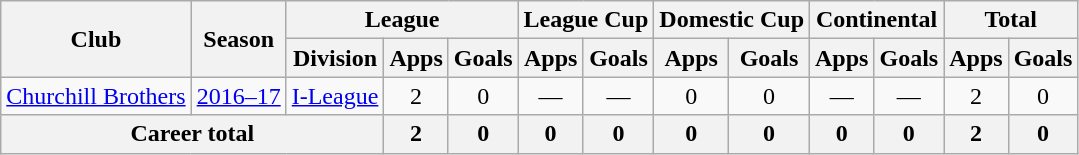<table class="wikitable" style="text-align: center;">
<tr>
<th rowspan="2">Club</th>
<th rowspan="2">Season</th>
<th colspan="3">League</th>
<th colspan="2">League Cup</th>
<th colspan="2">Domestic Cup</th>
<th colspan="2">Continental</th>
<th colspan="2">Total</th>
</tr>
<tr>
<th>Division</th>
<th>Apps</th>
<th>Goals</th>
<th>Apps</th>
<th>Goals</th>
<th>Apps</th>
<th>Goals</th>
<th>Apps</th>
<th>Goals</th>
<th>Apps</th>
<th>Goals</th>
</tr>
<tr>
<td rowspan="1"><a href='#'>Churchill Brothers</a></td>
<td><a href='#'>2016–17</a></td>
<td><a href='#'>I-League</a></td>
<td>2</td>
<td>0</td>
<td>—</td>
<td>—</td>
<td>0</td>
<td>0</td>
<td>—</td>
<td>—</td>
<td>2</td>
<td>0</td>
</tr>
<tr>
<th colspan="3">Career total</th>
<th>2</th>
<th>0</th>
<th>0</th>
<th>0</th>
<th>0</th>
<th>0</th>
<th>0</th>
<th>0</th>
<th>2</th>
<th>0</th>
</tr>
</table>
